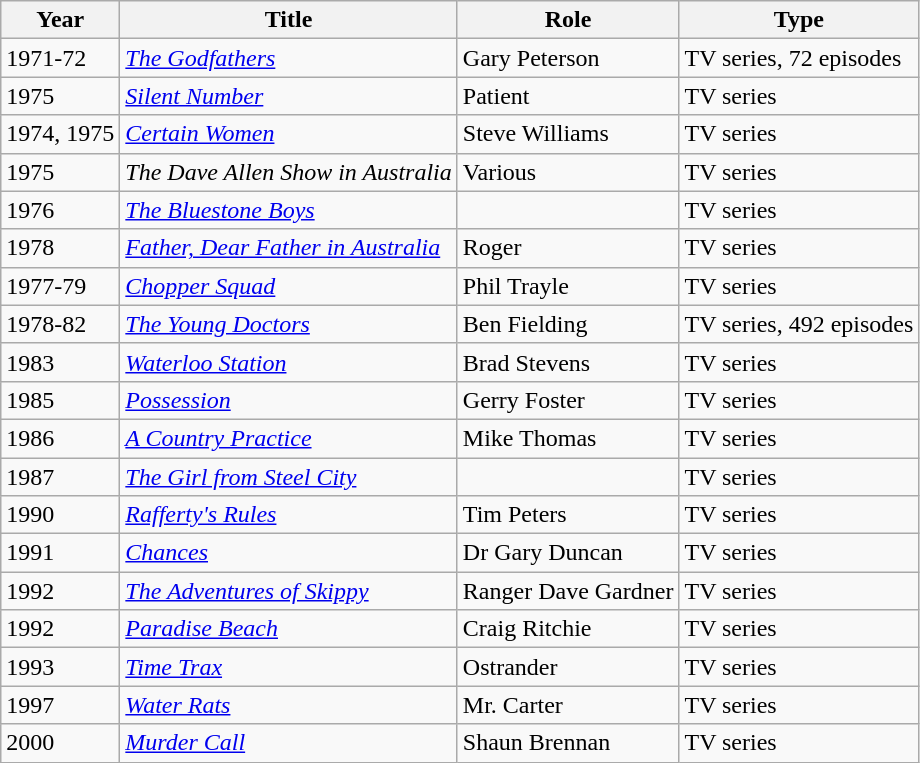<table class="wikitable">
<tr>
<th>Year</th>
<th>Title</th>
<th>Role</th>
<th>Type</th>
</tr>
<tr>
<td>1971-72</td>
<td><em><a href='#'>The Godfathers</a></em></td>
<td>Gary Peterson</td>
<td>TV series, 72 episodes</td>
</tr>
<tr>
<td>1975</td>
<td><em><a href='#'>Silent Number</a></em></td>
<td>Patient</td>
<td>TV series</td>
</tr>
<tr>
<td>1974, 1975</td>
<td><em><a href='#'>Certain Women</a></em></td>
<td>Steve Williams</td>
<td>TV series</td>
</tr>
<tr>
<td>1975</td>
<td><em>The Dave Allen Show in Australia</em></td>
<td>Various</td>
<td>TV series</td>
</tr>
<tr>
<td>1976</td>
<td><em><a href='#'>The Bluestone Boys</a></em></td>
<td></td>
<td>TV series</td>
</tr>
<tr>
<td>1978</td>
<td><em><a href='#'>Father, Dear Father in Australia</a></em></td>
<td>Roger</td>
<td>TV series</td>
</tr>
<tr>
<td>1977-79</td>
<td><em><a href='#'>Chopper Squad</a></em></td>
<td>Phil Trayle</td>
<td>TV series</td>
</tr>
<tr>
<td>1978-82</td>
<td><em><a href='#'>The Young Doctors</a></em></td>
<td>Ben Fielding</td>
<td>TV series, 492 episodes</td>
</tr>
<tr>
<td>1983</td>
<td><em><a href='#'>Waterloo Station</a></em></td>
<td>Brad Stevens</td>
<td>TV series</td>
</tr>
<tr>
<td>1985</td>
<td><em><a href='#'>Possession</a></em></td>
<td>Gerry Foster</td>
<td>TV series</td>
</tr>
<tr>
<td>1986</td>
<td><em><a href='#'>A Country Practice</a></em></td>
<td>Mike Thomas</td>
<td>TV series</td>
</tr>
<tr>
<td>1987</td>
<td><em><a href='#'>The Girl from Steel City</a></em></td>
<td></td>
<td>TV series</td>
</tr>
<tr>
<td>1990</td>
<td><em><a href='#'>Rafferty's Rules</a></em></td>
<td>Tim Peters</td>
<td>TV series</td>
</tr>
<tr>
<td>1991</td>
<td><em><a href='#'>Chances</a></em></td>
<td>Dr Gary Duncan</td>
<td>TV series</td>
</tr>
<tr>
<td>1992</td>
<td><em><a href='#'>The Adventures of Skippy</a></em></td>
<td>Ranger Dave Gardner</td>
<td>TV series</td>
</tr>
<tr>
<td>1992</td>
<td><em><a href='#'>Paradise Beach</a></em></td>
<td>Craig Ritchie</td>
<td>TV series</td>
</tr>
<tr>
<td>1993</td>
<td><em><a href='#'>Time Trax</a></em></td>
<td>Ostrander</td>
<td>TV series</td>
</tr>
<tr>
<td>1997</td>
<td><em><a href='#'>Water Rats</a></em></td>
<td>Mr. Carter</td>
<td>TV series</td>
</tr>
<tr>
<td>2000</td>
<td><em><a href='#'>Murder Call</a></em></td>
<td>Shaun Brennan</td>
<td>TV series</td>
</tr>
</table>
